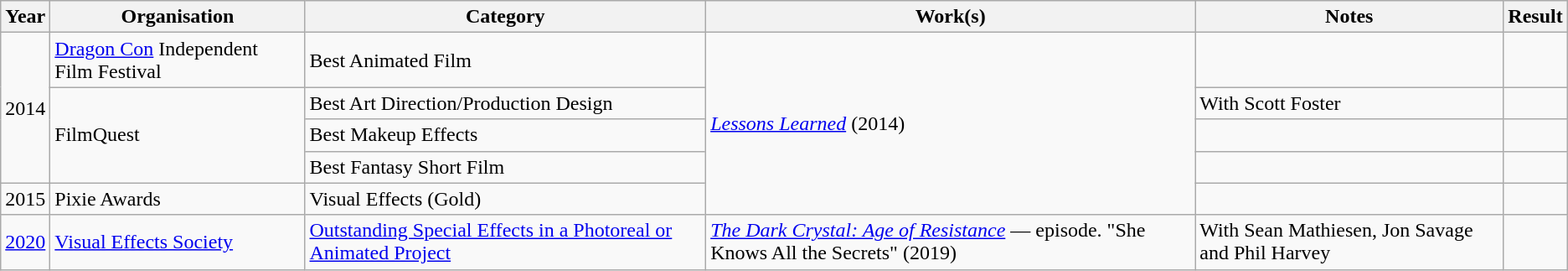<table class="wikitable">
<tr>
<th>Year</th>
<th>Organisation</th>
<th>Category</th>
<th>Work(s)</th>
<th>Notes</th>
<th>Result</th>
</tr>
<tr>
<td rowspan="4">2014</td>
<td><a href='#'>Dragon Con</a> Independent Film Festival</td>
<td>Best Animated Film</td>
<td rowspan="5"><em><a href='#'>Lessons Learned</a></em> (2014)</td>
<td></td>
<td></td>
</tr>
<tr>
<td rowspan="3">FilmQuest</td>
<td>Best Art Direction/Production Design</td>
<td>With Scott Foster</td>
<td></td>
</tr>
<tr>
<td>Best Makeup Effects</td>
<td></td>
<td></td>
</tr>
<tr>
<td>Best Fantasy Short Film</td>
<td></td>
<td></td>
</tr>
<tr>
<td>2015</td>
<td>Pixie Awards</td>
<td>Visual Effects (Gold)</td>
<td></td>
<td></td>
</tr>
<tr>
<td><a href='#'>2020</a></td>
<td><a href='#'>Visual Effects Society</a></td>
<td><a href='#'>Outstanding Special Effects in a Photoreal or Animated Project</a></td>
<td><em><a href='#'>The Dark Crystal: Age of Resistance</a></em> — episode. "She Knows All the Secrets" (2019)</td>
<td>With Sean Mathiesen, Jon Savage and Phil Harvey</td>
<td></td>
</tr>
</table>
